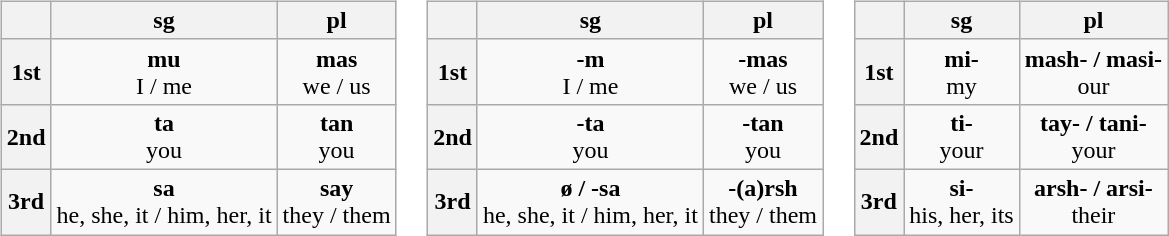<table>
<tr>
<td><br><table class="wikitable" border="1" style="text-align: center;">
<tr>
<th></th>
<th>sg</th>
<th>pl</th>
</tr>
<tr>
<th>1st</th>
<td><strong>mu</strong> <br> I / me</td>
<td><strong>mas</strong> <br> we / us</td>
</tr>
<tr>
<th>2nd</th>
<td><strong>ta</strong> <br> you</td>
<td><strong>tan</strong> <br> you</td>
</tr>
<tr>
<th>3rd</th>
<td><strong>sa</strong> <br> he, she, it / him, her, it</td>
<td><strong>say</strong> <br> they / them</td>
</tr>
</table>
</td>
<td><br><table class="wikitable" border="1" style="text-align: center;">
<tr>
<th></th>
<th>sg</th>
<th>pl</th>
</tr>
<tr>
<th>1st</th>
<td><strong>-m</strong> <br> I / me</td>
<td><strong>-mas</strong> <br> we / us</td>
</tr>
<tr>
<th>2nd</th>
<td><strong>-ta</strong> <br> you</td>
<td><strong>-tan</strong> <br> you</td>
</tr>
<tr>
<th>3rd</th>
<td><strong>ø / -sa </strong> <br> he, she, it / him, her, it</td>
<td><strong>-(a)rsh</strong> <br> they / them</td>
</tr>
</table>
</td>
<td><br><table class="wikitable" border="1" style="text-align: center;">
<tr>
<th></th>
<th>sg</th>
<th>pl</th>
</tr>
<tr>
<th>1st</th>
<td><strong>mi-</strong> <br> my</td>
<td><strong>mash- / masi-</strong> <br> our</td>
</tr>
<tr>
<th>2nd</th>
<td><strong>ti-</strong> <br> your</td>
<td><strong>tay- / tani-</strong> <br> your</td>
</tr>
<tr>
<th>3rd</th>
<td><strong>si-</strong> <br> his, her, its</td>
<td><strong>arsh- / arsi-</strong> <br> their</td>
</tr>
</table>
</td>
<td></td>
</tr>
</table>
